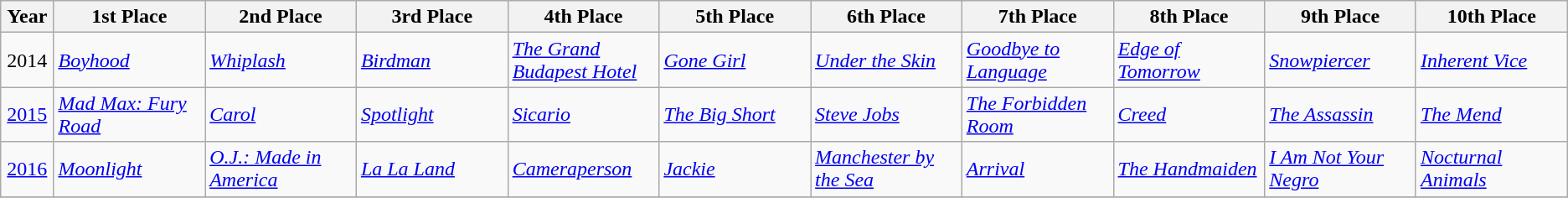<table class="wikitable">
<tr>
<th scope="col" width="3%">Year</th>
<th scope="col" width="9%">1st Place</th>
<th scope="col" width="9%">2nd Place</th>
<th scope="col" width="9%">3rd Place</th>
<th scope="col" width="9%">4th Place</th>
<th scope="col" width="9%">5th Place</th>
<th scope="col" width="9%">6th Place</th>
<th scope="col" width="9%">7th Place</th>
<th scope="col" width="9%">8th Place</th>
<th scope="col" width="9%">9th Place</th>
<th scope="col" width="9%">10th Place</th>
</tr>
<tr>
<td align="center">2014</td>
<td><em><a href='#'>Boyhood</a></em><br></td>
<td><em><a href='#'>Whiplash</a></em><br></td>
<td><em><a href='#'>Birdman</a></em><br></td>
<td><em><a href='#'>The Grand Budapest Hotel</a></em><br></td>
<td><em><a href='#'>Gone Girl</a></em><br></td>
<td><em><a href='#'>Under the Skin</a></em><br></td>
<td><em><a href='#'>Goodbye to Language</a></em><br></td>
<td><em><a href='#'>Edge of Tomorrow</a></em><br></td>
<td><em><a href='#'>Snowpiercer</a></em><br></td>
<td><em><a href='#'>Inherent Vice</a></em><br></td>
</tr>
<tr>
<td align="center"><a href='#'>2015</a></td>
<td><em><a href='#'>Mad Max: Fury Road</a></em><br></td>
<td><em><a href='#'>Carol</a></em><br></td>
<td><em><a href='#'>Spotlight</a></em><br></td>
<td><em><a href='#'>Sicario</a></em><br></td>
<td><em><a href='#'>The Big Short</a></em><br></td>
<td><em><a href='#'>Steve Jobs</a></em><br></td>
<td><em><a href='#'>The Forbidden Room</a></em><br></td>
<td><em><a href='#'>Creed</a></em><br></td>
<td><em><a href='#'>The Assassin</a></em><br></td>
<td><em><a href='#'>The Mend</a></em><br></td>
</tr>
<tr>
<td align="center"><a href='#'>2016</a></td>
<td><em><a href='#'>Moonlight</a></em><br></td>
<td><em><a href='#'>O.J.: Made in America</a></em><br></td>
<td><em><a href='#'>La La Land</a></em><br></td>
<td><em><a href='#'>Cameraperson</a></em><br></td>
<td><em><a href='#'>Jackie</a></em><br></td>
<td><em><a href='#'>Manchester by the Sea</a></em><br></td>
<td><em><a href='#'>Arrival</a></em><br></td>
<td><em><a href='#'>The Handmaiden</a></em><br></td>
<td><em><a href='#'>I Am Not Your Negro</a></em><br></td>
<td><em><a href='#'>Nocturnal Animals</a></em><br></td>
</tr>
<tr>
</tr>
</table>
